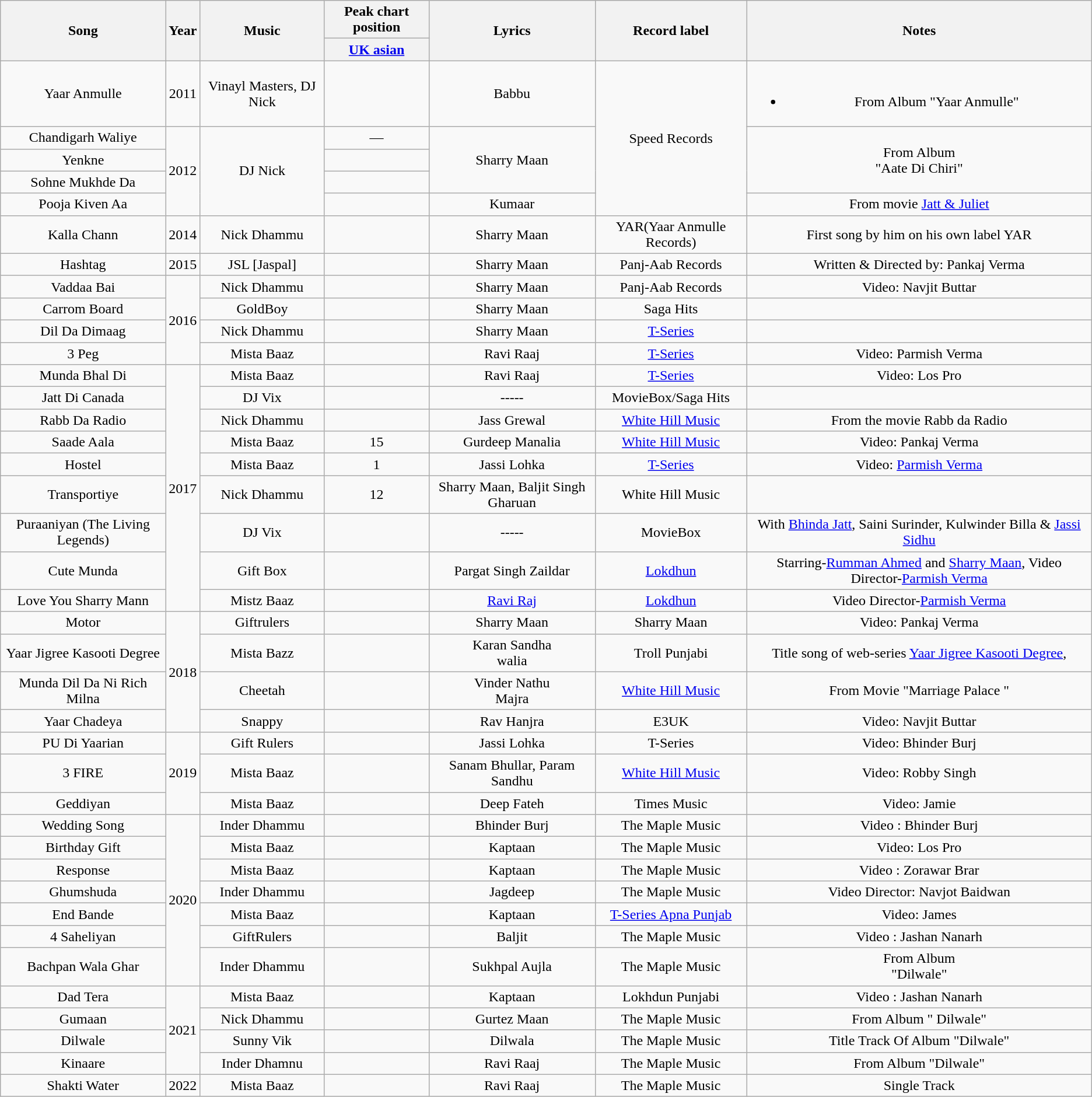<table class="wikitable plainrowheaders" style="text-align:center;">
<tr>
<th rowspan="2">Song</th>
<th rowspan="2">Year</th>
<th rowspan="2">Music</th>
<th>Peak chart position</th>
<th rowspan="2">Lyrics</th>
<th rowspan="2">Record label</th>
<th rowspan="2">Notes</th>
</tr>
<tr>
<th><a href='#'>UK asian</a></th>
</tr>
<tr>
<td>Yaar Anmulle</td>
<td>2011</td>
<td>Vinayl Masters,  DJ Nick</td>
<td></td>
<td>Babbu</td>
<td rowspan="5">Speed Records</td>
<td><br><ul><li>From Album "Yaar Anmulle"</li></ul></td>
</tr>
<tr>
<td>Chandigarh Waliye</td>
<td rowspan="4">2012</td>
<td rowspan="4">DJ Nick</td>
<td>—</td>
<td rowspan="3">Sharry Maan</td>
<td rowspan="3">From Album<br>"Aate Di Chiri"</td>
</tr>
<tr>
<td>Yenkne</td>
<td></td>
</tr>
<tr>
<td>Sohne Mukhde Da</td>
<td></td>
</tr>
<tr>
<td>Pooja Kiven Aa</td>
<td></td>
<td>Kumaar</td>
<td>From movie <a href='#'>Jatt & Juliet</a></td>
</tr>
<tr>
<td>Kalla Chann</td>
<td>2014</td>
<td>Nick Dhammu</td>
<td></td>
<td>Sharry Maan</td>
<td>YAR(Yaar Anmulle Records)</td>
<td>First song by him on his own label YAR</td>
</tr>
<tr>
<td>Hashtag</td>
<td>2015</td>
<td>JSL [Jaspal]</td>
<td></td>
<td>Sharry Maan</td>
<td>Panj-Aab Records</td>
<td>Written & Directed by: Pankaj Verma</td>
</tr>
<tr>
<td>Vaddaa Bai</td>
<td rowspan="4">2016</td>
<td>Nick Dhammu</td>
<td></td>
<td>Sharry Maan</td>
<td>Panj-Aab Records</td>
<td>Video: Navjit Buttar</td>
</tr>
<tr>
<td>Carrom Board</td>
<td>GoldBoy</td>
<td></td>
<td>Sharry Maan</td>
<td>Saga Hits</td>
<td></td>
</tr>
<tr>
<td>Dil Da Dimaag</td>
<td>Nick Dhammu</td>
<td></td>
<td>Sharry Maan</td>
<td><a href='#'>T-Series</a></td>
<td></td>
</tr>
<tr>
<td>3 Peg</td>
<td>Mista Baaz</td>
<td></td>
<td>Ravi Raaj</td>
<td><a href='#'>T-Series</a></td>
<td>Video: Parmish Verma</td>
</tr>
<tr>
<td>Munda Bhal Di</td>
<td rowspan="9">2017</td>
<td>Mista Baaz</td>
<td></td>
<td>Ravi Raaj</td>
<td><a href='#'>T-Series</a></td>
<td>Video: Los Pro</td>
</tr>
<tr>
<td>Jatt Di Canada</td>
<td>DJ Vix</td>
<td></td>
<td>-----</td>
<td>MovieBox/Saga Hits</td>
<td></td>
</tr>
<tr>
<td>Rabb Da Radio</td>
<td>Nick Dhammu</td>
<td></td>
<td>Jass Grewal</td>
<td><a href='#'>White Hill Music</a></td>
<td>From the movie Rabb da Radio</td>
</tr>
<tr>
<td>Saade Aala</td>
<td>Mista Baaz</td>
<td>15</td>
<td>Gurdeep Manalia</td>
<td><a href='#'>White Hill Music</a></td>
<td>Video: Pankaj Verma</td>
</tr>
<tr>
<td>Hostel</td>
<td>Mista Baaz</td>
<td>1</td>
<td>Jassi Lohka</td>
<td><a href='#'>T-Series</a></td>
<td>Video: <a href='#'>Parmish Verma</a></td>
</tr>
<tr>
<td>Transportiye</td>
<td>Nick Dhammu</td>
<td>12</td>
<td>Sharry Maan, Baljit Singh Gharuan</td>
<td>White Hill Music</td>
<td></td>
</tr>
<tr>
<td>Puraaniyan (The Living Legends)</td>
<td>DJ Vix</td>
<td></td>
<td>-----</td>
<td>MovieBox</td>
<td>With <a href='#'>Bhinda Jatt</a>, Saini Surinder, Kulwinder Billa & <a href='#'>Jassi Sidhu</a></td>
</tr>
<tr>
<td>Cute Munda</td>
<td>Gift Box</td>
<td></td>
<td>Pargat Singh Zaildar</td>
<td><a href='#'>Lokdhun</a></td>
<td>Starring-<a href='#'>Rumman Ahmed</a> and <a href='#'>Sharry Maan</a>, Video Director-<a href='#'>Parmish Verma</a></td>
</tr>
<tr>
<td>Love You Sharry Mann</td>
<td>Mistz Baaz</td>
<td></td>
<td><a href='#'>Ravi Raj</a></td>
<td><a href='#'>Lokdhun</a></td>
<td>Video Director-<a href='#'>Parmish Verma</a></td>
</tr>
<tr>
<td>Motor</td>
<td rowspan="4">2018</td>
<td>Giftrulers</td>
<td></td>
<td>Sharry Maan</td>
<td>Sharry Maan</td>
<td>Video: Pankaj Verma</td>
</tr>
<tr>
<td>Yaar Jigree Kasooti Degree</td>
<td>Mista Bazz</td>
<td></td>
<td>Karan Sandha<br>walia</td>
<td>Troll Punjabi</td>
<td>Title song of web-series <a href='#'>Yaar Jigree Kasooti Degree</a>,</td>
</tr>
<tr>
<td>Munda Dil Da Ni Rich Milna</td>
<td>Cheetah</td>
<td></td>
<td>Vinder Nathu<br>Majra</td>
<td><a href='#'>White Hill Music</a></td>
<td>From Movie "Marriage Palace "</td>
</tr>
<tr>
<td>Yaar Chadeya</td>
<td>Snappy</td>
<td></td>
<td>Rav Hanjra</td>
<td>E3UK</td>
<td>Video: Navjit Buttar</td>
</tr>
<tr>
<td>PU Di Yaarian</td>
<td rowspan="3">2019</td>
<td>Gift Rulers</td>
<td></td>
<td>Jassi Lohka</td>
<td>T-Series</td>
<td>Video: Bhinder Burj</td>
</tr>
<tr>
<td>3 FIRE</td>
<td>Mista Baaz</td>
<td></td>
<td>Sanam Bhullar, Param Sandhu</td>
<td><a href='#'>White Hill Music</a></td>
<td>Video: Robby Singh</td>
</tr>
<tr>
<td>Geddiyan</td>
<td>Mista Baaz</td>
<td></td>
<td>Deep Fateh</td>
<td>Times Music</td>
<td>Video: Jamie</td>
</tr>
<tr>
<td>Wedding Song</td>
<td rowspan="7">2020</td>
<td>Inder Dhammu</td>
<td></td>
<td>Bhinder Burj</td>
<td>The Maple Music</td>
<td>Video : Bhinder Burj</td>
</tr>
<tr>
<td>Birthday Gift </td>
<td>Mista Baaz</td>
<td></td>
<td>Kaptaan</td>
<td>The Maple Music</td>
<td>Video: Los Pro</td>
</tr>
<tr>
<td>Response</td>
<td>Mista Baaz</td>
<td></td>
<td>Kaptaan</td>
<td>The Maple Music</td>
<td>Video : Zorawar Brar</td>
</tr>
<tr>
<td>Ghumshuda</td>
<td>Inder Dhammu</td>
<td></td>
<td>Jagdeep</td>
<td>The Maple Music</td>
<td>Video Director: Navjot Baidwan</td>
</tr>
<tr>
<td>End Bande</td>
<td>Mista Baaz</td>
<td></td>
<td>Kaptaan</td>
<td><a href='#'>T-Series Apna Punjab</a></td>
<td>Video: James</td>
</tr>
<tr>
<td>4 Saheliyan</td>
<td>GiftRulers</td>
<td></td>
<td>Baljit</td>
<td>The Maple Music</td>
<td>Video : Jashan Nanarh</td>
</tr>
<tr>
<td>Bachpan Wala Ghar</td>
<td>Inder Dhammu</td>
<td></td>
<td>Sukhpal Aujla</td>
<td>The Maple Music</td>
<td>From Album<br>"Dilwale"</td>
</tr>
<tr>
<td>Dad Tera</td>
<td rowspan="4">2021</td>
<td>Mista Baaz</td>
<td></td>
<td>Kaptaan</td>
<td>Lokhdun Punjabi</td>
<td>Video : Jashan Nanarh</td>
</tr>
<tr>
<td>Gumaan</td>
<td>Nick Dhammu</td>
<td></td>
<td>Gurtez Maan</td>
<td>The Maple Music</td>
<td>From Album " Dilwale"</td>
</tr>
<tr>
<td>Dilwale</td>
<td>Sunny Vik</td>
<td></td>
<td>Dilwala</td>
<td>The Maple Music</td>
<td>Title Track Of Album "Dilwale"</td>
</tr>
<tr>
<td>Kinaare</td>
<td>Inder Dhamnu</td>
<td></td>
<td>Ravi Raaj</td>
<td>The Maple Music</td>
<td>From Album "Dilwale"</td>
</tr>
<tr>
<td>Shakti Water</td>
<td>2022</td>
<td>Mista Baaz</td>
<td></td>
<td>Ravi Raaj</td>
<td>The Maple Music</td>
<td>Single Track</td>
</tr>
</table>
